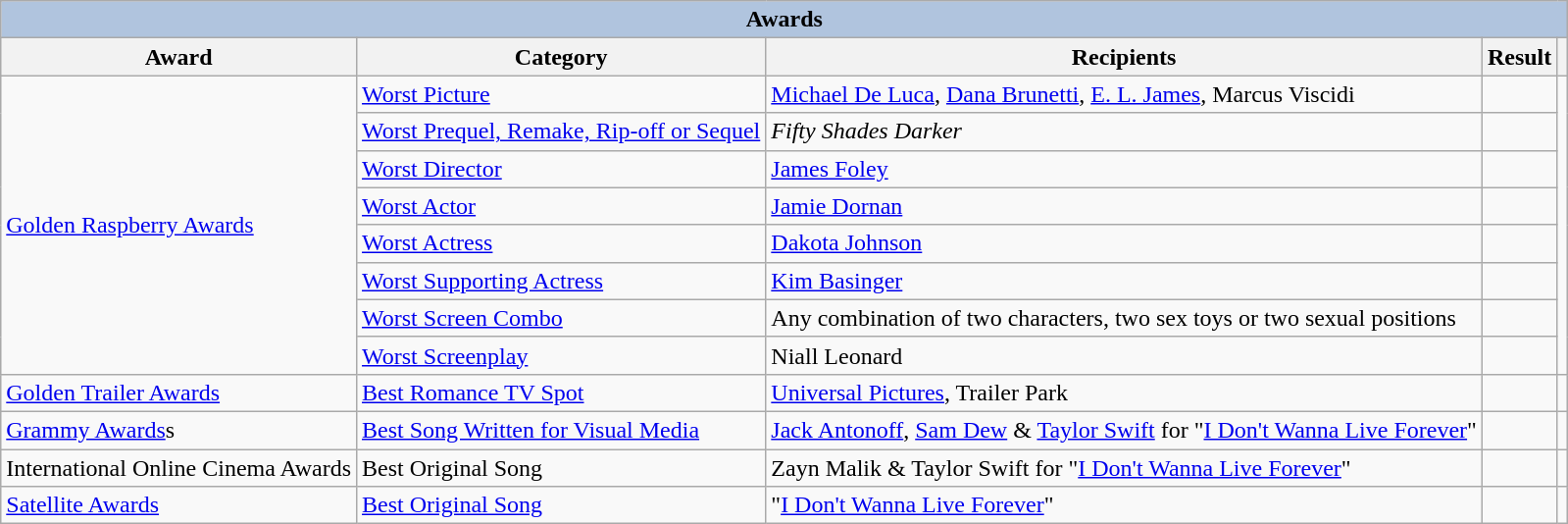<table class="wikitable sortable">
<tr>
<th colspan="5" style="background: LightSteelBlue;">Awards</th>
</tr>
<tr>
<th>Award</th>
<th>Category</th>
<th>Recipients</th>
<th>Result</th>
<th></th>
</tr>
<tr>
<td rowspan=8><a href='#'>Golden Raspberry Awards</a></td>
<td><a href='#'>Worst Picture</a></td>
<td><a href='#'>Michael De Luca</a>, <a href='#'>Dana Brunetti</a>, <a href='#'>E. L. James</a>, Marcus Viscidi</td>
<td></td>
<td rowspan="8"></td>
</tr>
<tr>
<td><a href='#'>Worst Prequel, Remake, Rip-off or Sequel</a></td>
<td><em>Fifty Shades Darker</em></td>
<td></td>
</tr>
<tr>
<td><a href='#'>Worst Director</a></td>
<td><a href='#'>James Foley</a></td>
<td></td>
</tr>
<tr>
<td><a href='#'>Worst Actor</a></td>
<td><a href='#'>Jamie Dornan</a></td>
<td></td>
</tr>
<tr>
<td><a href='#'>Worst Actress</a></td>
<td><a href='#'>Dakota Johnson</a></td>
<td></td>
</tr>
<tr>
<td><a href='#'>Worst Supporting Actress</a></td>
<td><a href='#'>Kim Basinger</a></td>
<td></td>
</tr>
<tr>
<td><a href='#'>Worst Screen Combo</a></td>
<td>Any combination of two characters, two sex toys or two sexual positions</td>
<td></td>
</tr>
<tr>
<td><a href='#'>Worst Screenplay</a></td>
<td>Niall Leonard</td>
<td></td>
</tr>
<tr>
<td><a href='#'>Golden Trailer Awards</a></td>
<td><a href='#'>Best Romance TV Spot</a></td>
<td><a href='#'>Universal Pictures</a>, Trailer Park</td>
<td></td>
<td></td>
</tr>
<tr>
<td><a href='#'>Grammy Awards</a>s</td>
<td><a href='#'>Best Song Written for Visual Media</a></td>
<td><a href='#'>Jack Antonoff</a>, <a href='#'>Sam Dew</a> & <a href='#'>Taylor Swift</a> for "<a href='#'>I Don't Wanna Live Forever</a>"</td>
<td></td>
<td></td>
</tr>
<tr>
<td>International Online Cinema Awards</td>
<td>Best Original Song</td>
<td>Zayn Malik & Taylor Swift for "<a href='#'>I Don't Wanna Live Forever</a>"</td>
<td></td>
<td></td>
</tr>
<tr>
<td><a href='#'>Satellite Awards</a></td>
<td><a href='#'>Best Original Song</a></td>
<td>"<a href='#'>I Don't Wanna Live Forever</a>"</td>
<td></td>
<td></td>
</tr>
</table>
